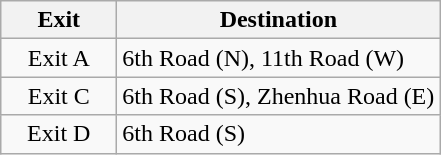<table class="wikitable">
<tr>
<th style="width:70px">Exit</th>
<th>Destination</th>
</tr>
<tr>
<td align="center">Exit A</td>
<td>6th Road (N), 11th Road (W)</td>
</tr>
<tr>
<td align="center">Exit C</td>
<td>6th Road (S), Zhenhua Road (E)</td>
</tr>
<tr>
<td align="center">Exit D</td>
<td>6th Road (S)</td>
</tr>
</table>
